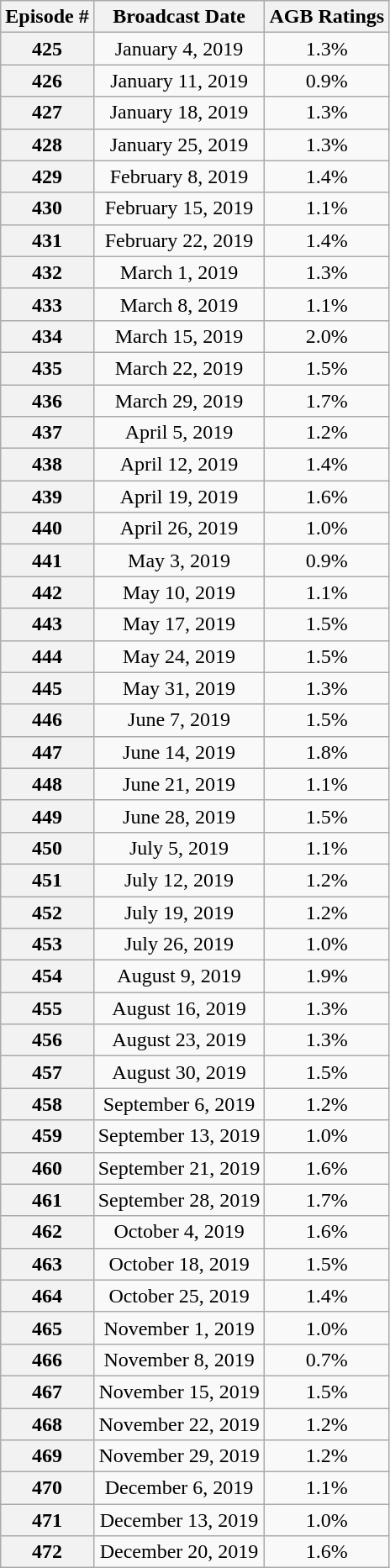<table class="wikitable sortable" style="text-align:center;">
<tr>
<th>Episode #</th>
<th>Broadcast Date</th>
<th>AGB Ratings </th>
</tr>
<tr>
<th>425</th>
<td>January 4, 2019</td>
<td>1.3%</td>
</tr>
<tr>
<th>426</th>
<td>January 11, 2019</td>
<td>0.9%</td>
</tr>
<tr>
<th>427</th>
<td>January 18, 2019</td>
<td>1.3%</td>
</tr>
<tr>
<th>428</th>
<td>January 25, 2019</td>
<td>1.3%</td>
</tr>
<tr>
<th>429</th>
<td>February 8, 2019</td>
<td>1.4%</td>
</tr>
<tr>
<th>430</th>
<td>February 15, 2019</td>
<td>1.1%</td>
</tr>
<tr>
<th>431</th>
<td>February 22, 2019</td>
<td>1.4%</td>
</tr>
<tr>
<th>432</th>
<td>March 1, 2019</td>
<td>1.3%</td>
</tr>
<tr>
<th>433</th>
<td>March 8, 2019</td>
<td>1.1%</td>
</tr>
<tr>
<th>434</th>
<td>March 15, 2019</td>
<td>2.0%</td>
</tr>
<tr>
<th>435</th>
<td>March 22, 2019</td>
<td>1.5%</td>
</tr>
<tr>
<th>436</th>
<td>March 29, 2019</td>
<td>1.7%</td>
</tr>
<tr>
<th>437</th>
<td>April 5, 2019</td>
<td>1.2%</td>
</tr>
<tr>
<th>438</th>
<td>April 12, 2019</td>
<td>1.4%</td>
</tr>
<tr>
<th>439</th>
<td>April 19, 2019</td>
<td>1.6%</td>
</tr>
<tr>
<th>440</th>
<td>April 26, 2019</td>
<td>1.0%</td>
</tr>
<tr>
<th>441</th>
<td>May 3, 2019</td>
<td>0.9%</td>
</tr>
<tr>
<th>442</th>
<td>May 10, 2019</td>
<td>1.1%</td>
</tr>
<tr>
<th>443</th>
<td>May 17, 2019</td>
<td>1.5%</td>
</tr>
<tr>
<th>444</th>
<td>May 24, 2019</td>
<td>1.5%</td>
</tr>
<tr>
<th>445</th>
<td>May 31, 2019</td>
<td>1.3%</td>
</tr>
<tr>
<th>446</th>
<td>June 7, 2019</td>
<td>1.5%</td>
</tr>
<tr>
<th>447</th>
<td>June 14, 2019</td>
<td>1.8%</td>
</tr>
<tr>
<th>448</th>
<td>June 21, 2019</td>
<td>1.1%</td>
</tr>
<tr>
<th>449</th>
<td>June 28, 2019</td>
<td>1.5%</td>
</tr>
<tr>
<th>450</th>
<td>July 5, 2019</td>
<td>1.1%</td>
</tr>
<tr>
<th>451</th>
<td>July 12, 2019</td>
<td>1.2%</td>
</tr>
<tr>
<th>452</th>
<td>July 19, 2019</td>
<td>1.2%</td>
</tr>
<tr>
<th>453</th>
<td>July 26, 2019</td>
<td>1.0%</td>
</tr>
<tr>
<th>454</th>
<td>August 9, 2019</td>
<td>1.9%</td>
</tr>
<tr>
<th>455</th>
<td>August 16, 2019</td>
<td>1.3%</td>
</tr>
<tr>
<th>456</th>
<td>August 23, 2019</td>
<td>1.3%</td>
</tr>
<tr>
<th>457</th>
<td>August 30, 2019</td>
<td>1.5%</td>
</tr>
<tr>
<th>458</th>
<td>September 6, 2019</td>
<td>1.2%</td>
</tr>
<tr>
<th>459</th>
<td>September 13, 2019</td>
<td>1.0%</td>
</tr>
<tr>
<th>460</th>
<td>September 21, 2019</td>
<td>1.6%</td>
</tr>
<tr>
<th>461</th>
<td>September 28, 2019</td>
<td>1.7%</td>
</tr>
<tr>
<th>462</th>
<td>October 4, 2019</td>
<td>1.6%</td>
</tr>
<tr>
<th>463</th>
<td>October 18, 2019</td>
<td>1.5%</td>
</tr>
<tr>
<th>464</th>
<td>October 25, 2019</td>
<td>1.4%</td>
</tr>
<tr>
<th>465</th>
<td>November 1, 2019</td>
<td>1.0%</td>
</tr>
<tr>
<th>466</th>
<td>November 8, 2019</td>
<td>0.7%</td>
</tr>
<tr>
<th>467</th>
<td>November 15, 2019</td>
<td>1.5%</td>
</tr>
<tr>
<th>468</th>
<td>November 22, 2019</td>
<td>1.2%</td>
</tr>
<tr>
<th>469</th>
<td>November 29, 2019</td>
<td>1.2%</td>
</tr>
<tr>
<th>470</th>
<td>December 6, 2019</td>
<td>1.1%</td>
</tr>
<tr>
<th>471</th>
<td>December 13, 2019</td>
<td>1.0%</td>
</tr>
<tr>
<th>472</th>
<td>December 20, 2019</td>
<td>1.6%</td>
</tr>
</table>
